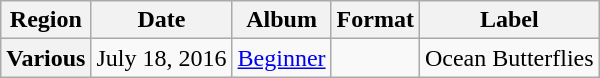<table class="wikitable plainrowheaders">
<tr>
<th scope="col">Region</th>
<th scope="col">Date</th>
<th scope="col">Album</th>
<th scope="col">Format</th>
<th scope="col">Label</th>
</tr>
<tr>
<th scope="row">Various</th>
<td>July 18, 2016</td>
<td><a href='#'>Beginner</a></td>
<td></td>
<td scope="row">Ocean Butterflies</td>
</tr>
</table>
